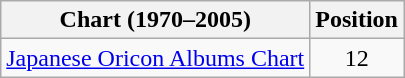<table class="wikitable" style="text-align:center;">
<tr>
<th>Chart (1970–2005)</th>
<th>Position</th>
</tr>
<tr>
<td><a href='#'>Japanese Oricon Albums Chart</a></td>
<td>12</td>
</tr>
</table>
